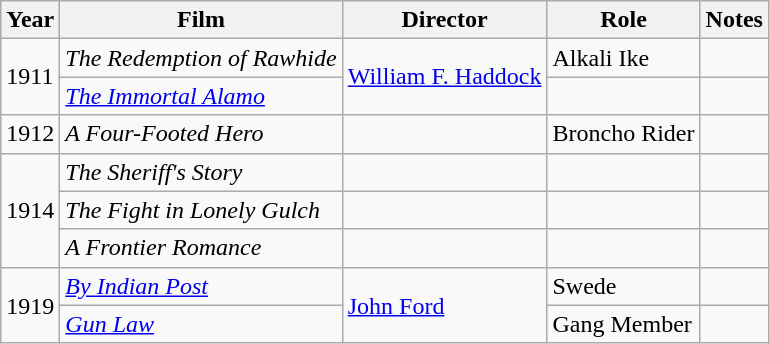<table class="wikitable">
<tr>
<th>Year</th>
<th>Film</th>
<th>Director</th>
<th>Role</th>
<th>Notes</th>
</tr>
<tr>
<td rowspan=2>1911</td>
<td><em>The Redemption of Rawhide</em></td>
<td rowspan=2><a href='#'>William F. Haddock</a></td>
<td>Alkali Ike</td>
<td></td>
</tr>
<tr>
<td><em><a href='#'>The Immortal Alamo</a></em></td>
<td></td>
<td></td>
</tr>
<tr>
<td>1912</td>
<td><em>A Four-Footed Hero</em></td>
<td></td>
<td>Broncho Rider</td>
<td><small></small></td>
</tr>
<tr>
<td rowspan=3>1914</td>
<td><em>The Sheriff's Story</em></td>
<td></td>
<td></td>
<td></td>
</tr>
<tr>
<td><em>The Fight in Lonely Gulch</em></td>
<td></td>
<td></td>
<td></td>
</tr>
<tr>
<td><em>A Frontier Romance</em></td>
<td></td>
<td></td>
<td></td>
</tr>
<tr>
<td rowspan=2>1919</td>
<td><em><a href='#'>By Indian Post</a></em></td>
<td rowspan=2><a href='#'>John Ford</a></td>
<td>Swede</td>
<td></td>
</tr>
<tr>
<td><em><a href='#'>Gun Law</a></em></td>
<td>Gang Member</td>
<td></td>
</tr>
</table>
